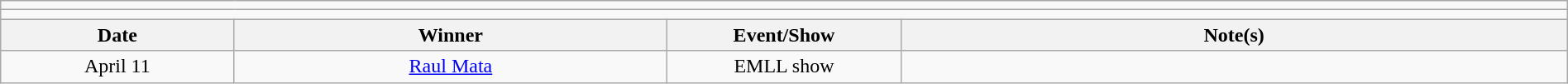<table class="wikitable" style="text-align:center; width:100%;">
<tr>
<td colspan=5></td>
</tr>
<tr>
<td colspan=5><strong></strong></td>
</tr>
<tr>
<th width=14%>Date</th>
<th width=26%>Winner</th>
<th width=14%>Event/Show</th>
<th width=40%>Note(s)</th>
</tr>
<tr>
<td>April 11</td>
<td><a href='#'>Raul Mata</a></td>
<td>EMLL show</td>
<td align=left></td>
</tr>
</table>
